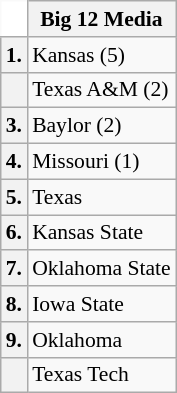<table class="wikitable" style="white-space:nowrap; font-size:90%;">
<tr>
<td ! style="background:white; border-top-style:hidden; border-left-style:hidden;"></td>
<th>Big 12 Media</th>
</tr>
<tr>
<th>1.</th>
<td>Kansas (5)</td>
</tr>
<tr>
<th></th>
<td>Texas A&M (2)</td>
</tr>
<tr>
<th>3.</th>
<td>Baylor (2)</td>
</tr>
<tr>
<th>4.</th>
<td>Missouri (1)</td>
</tr>
<tr>
<th>5.</th>
<td>Texas</td>
</tr>
<tr>
<th>6.</th>
<td>Kansas State</td>
</tr>
<tr>
<th>7.</th>
<td>Oklahoma State</td>
</tr>
<tr>
<th>8.</th>
<td>Iowa State</td>
</tr>
<tr>
<th>9.</th>
<td>Oklahoma</td>
</tr>
<tr>
<th></th>
<td>Texas Tech</td>
</tr>
</table>
